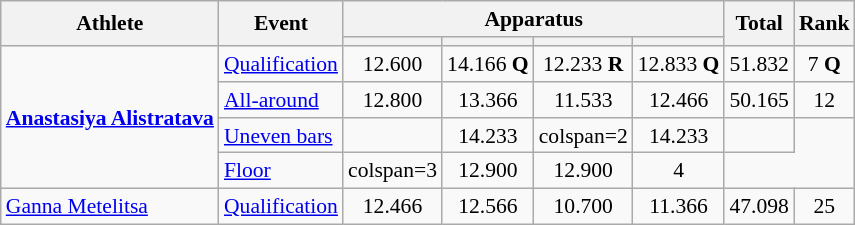<table class="wikitable" style="text-align:center; font-size:90%">
<tr>
<th rowspan=2>Athlete</th>
<th rowspan=2>Event</th>
<th colspan=4>Apparatus</th>
<th rowspan=2>Total</th>
<th rowspan=2>Rank</th>
</tr>
<tr style="font-size:95%">
<th></th>
<th></th>
<th></th>
<th></th>
</tr>
<tr>
<td rowspan=4 align=left><strong><a href='#'>Anastasiya Alistratava</a></strong></td>
<td align=left><a href='#'>Qualification</a></td>
<td>12.600</td>
<td>14.166 <strong>Q</strong></td>
<td>12.233 <strong>R</strong></td>
<td>12.833 <strong>Q</strong></td>
<td>51.832</td>
<td>7 <strong>Q</strong></td>
</tr>
<tr>
<td align=left><a href='#'>All-around</a></td>
<td>12.800</td>
<td>13.366</td>
<td>11.533</td>
<td>12.466</td>
<td>50.165</td>
<td>12</td>
</tr>
<tr>
<td align=left><a href='#'>Uneven bars</a></td>
<td></td>
<td>14.233</td>
<td>colspan=2 </td>
<td>14.233</td>
<td></td>
</tr>
<tr>
<td align=left><a href='#'>Floor</a></td>
<td>colspan=3 </td>
<td>12.900</td>
<td>12.900</td>
<td>4</td>
</tr>
<tr>
<td rowspan=5 align=left><a href='#'>Ganna Metelitsa</a></td>
<td align=left><a href='#'>Qualification</a></td>
<td>12.466</td>
<td>12.566</td>
<td>10.700</td>
<td>11.366</td>
<td>47.098</td>
<td>25</td>
</tr>
</table>
